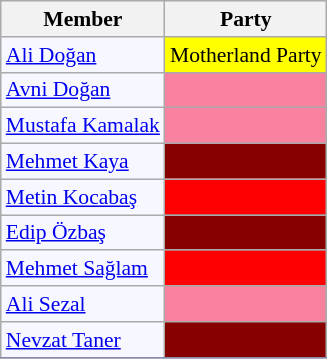<table class=wikitable style="border:1px solid #8888aa; background-color:#f7f8ff; padding:0px; font-size:90%;">
<tr>
<th>Member</th>
<th>Party</th>
</tr>
<tr>
<td><a href='#'>Ali Doğan</a></td>
<td style="background: #ffff00">Motherland Party</td>
</tr>
<tr>
<td><a href='#'>Avni Doğan</a></td>
<td style="background: #F7819F"></td>
</tr>
<tr>
<td><a href='#'>Mustafa Kamalak</a></td>
<td style="background: #F7819F"></td>
</tr>
<tr>
<td><a href='#'>Mehmet Kaya</a></td>
<td style="background: #870000"></td>
</tr>
<tr>
<td><a href='#'>Metin Kocabaş</a></td>
<td style="background: #ff0000"></td>
</tr>
<tr>
<td><a href='#'>Edip Özbaş</a></td>
<td style="background: #870000"></td>
</tr>
<tr>
<td><a href='#'>Mehmet Sağlam</a></td>
<td style="background: #ff0000"></td>
</tr>
<tr>
<td><a href='#'>Ali Sezal</a></td>
<td style="background: #F7819F"></td>
</tr>
<tr>
<td><a href='#'>Nevzat Taner</a></td>
<td style="background: #870000"></td>
</tr>
<tr>
</tr>
</table>
